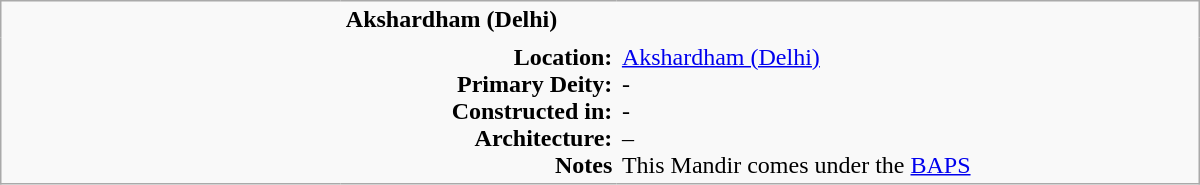<table class="wikitable plain" border="0" width="800">
<tr>
<td width="220px" rowspan="2" style="border:none;"></td>
<td valign="top" colspan=2 style="border:none;"><strong>Akshardham (Delhi)</strong></td>
</tr>
<tr>
<td valign="top" style="text-align:right; border:none;"><strong>Location:</strong> <br><strong>Primary Deity:</strong><br><strong>Constructed in:</strong><br><strong>Architecture:</strong><br><strong>Notes</strong></td>
<td valign="top" style="border:none;"><a href='#'>Akshardham (Delhi)</a> <br>- <br>- <br>– <br>This Mandir comes under the <a href='#'>BAPS</a></td>
</tr>
</table>
